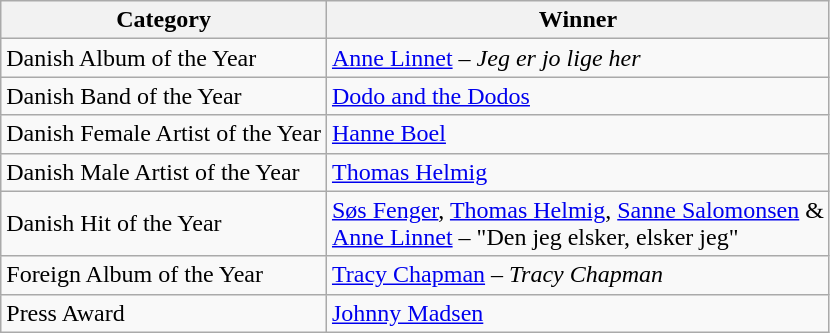<table class="wikitable">
<tr>
<th>Category</th>
<th>Winner</th>
</tr>
<tr>
<td>Danish Album of the Year</td>
<td><a href='#'>Anne Linnet</a> – <em>Jeg er jo lige her</em></td>
</tr>
<tr>
<td>Danish Band of the Year</td>
<td><a href='#'>Dodo and the Dodos</a></td>
</tr>
<tr>
<td>Danish Female Artist of the Year</td>
<td><a href='#'>Hanne Boel</a></td>
</tr>
<tr>
<td>Danish Male Artist of the Year</td>
<td><a href='#'>Thomas Helmig</a></td>
</tr>
<tr>
<td>Danish Hit of the Year</td>
<td><a href='#'>Søs Fenger</a>, <a href='#'>Thomas Helmig</a>, <a href='#'>Sanne Salomonsen</a> & <br><a href='#'>Anne Linnet</a> – "Den jeg elsker, elsker jeg"</td>
</tr>
<tr>
<td>Foreign Album of the Year</td>
<td><a href='#'>Tracy Chapman</a> – <em>Tracy Chapman</em></td>
</tr>
<tr>
<td>Press Award</td>
<td><a href='#'>Johnny Madsen</a></td>
</tr>
</table>
